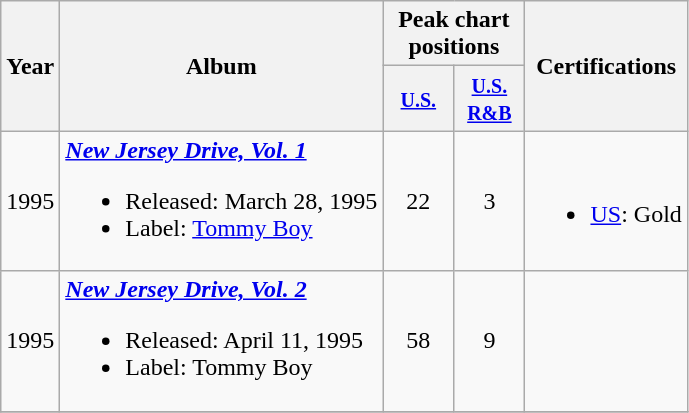<table class="wikitable">
<tr>
<th rowspan="2">Year</th>
<th rowspan="2">Album</th>
<th colspan="2">Peak chart positions</th>
<th rowspan="2">Certifications</th>
</tr>
<tr>
<th width=40><small><a href='#'>U.S.</a></small></th>
<th width=40><small><a href='#'>U.S. R&B</a></small></th>
</tr>
<tr>
<td>1995</td>
<td><strong><em><a href='#'>New Jersey Drive, Vol. 1</a></em></strong><br><ul><li>Released: March 28, 1995</li><li>Label: <a href='#'>Tommy Boy</a></li></ul></td>
<td align="center">22</td>
<td align="center">3</td>
<td><br><ul><li><a href='#'>US</a>: Gold</li></ul></td>
</tr>
<tr>
<td>1995</td>
<td><strong><em><a href='#'>New Jersey Drive, Vol. 2</a></em></strong><br><ul><li>Released: April 11, 1995</li><li>Label: Tommy Boy</li></ul></td>
<td align="center">58</td>
<td align="center">9</td>
<td></td>
</tr>
<tr>
</tr>
</table>
